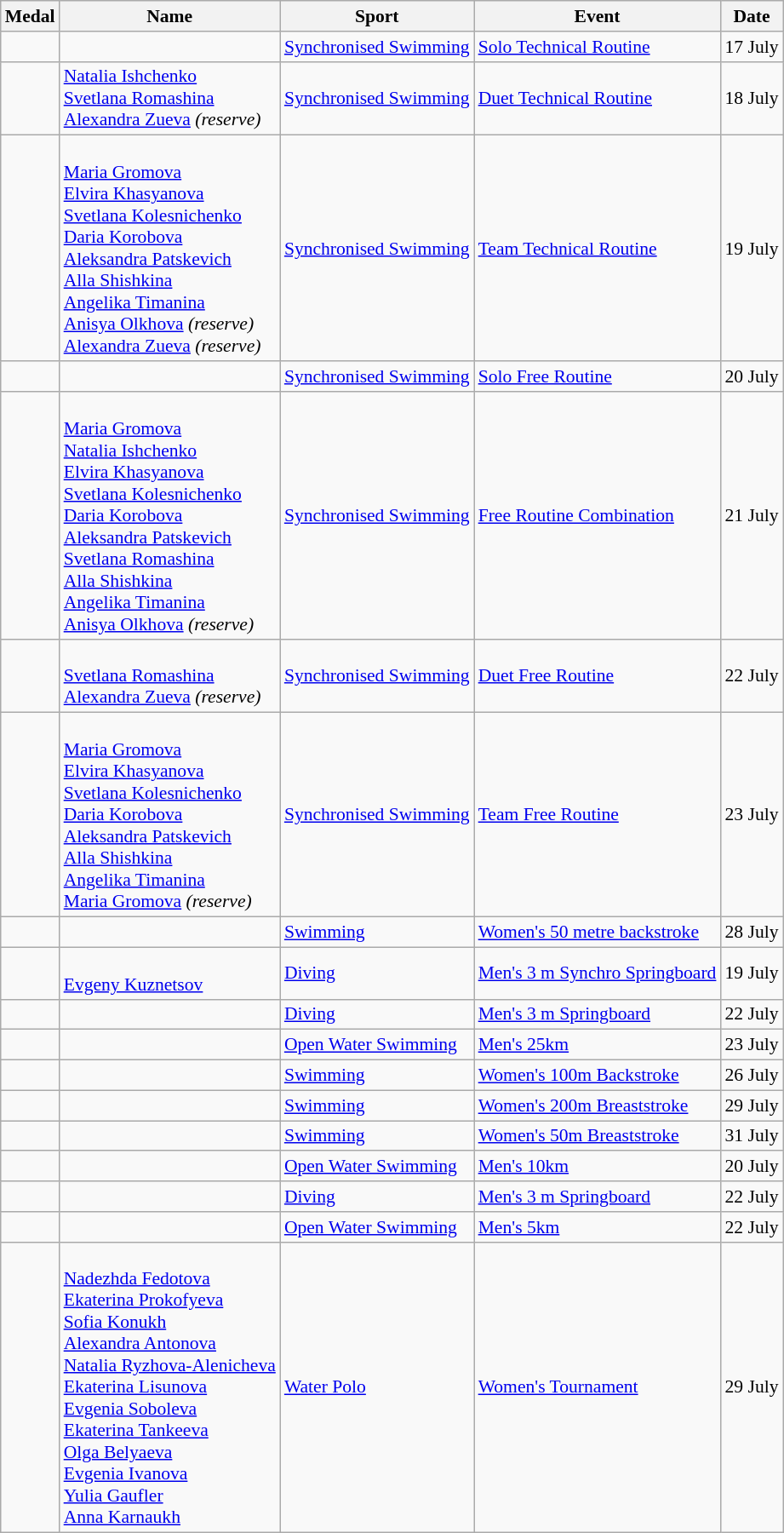<table class="wikitable sortable" style="font-size:90%">
<tr>
<th>Medal</th>
<th>Name</th>
<th>Sport</th>
<th>Event</th>
<th>Date</th>
</tr>
<tr>
<td></td>
<td></td>
<td><a href='#'>Synchronised Swimming</a></td>
<td><a href='#'>Solo Technical Routine</a></td>
<td>17 July</td>
</tr>
<tr>
<td></td>
<td><a href='#'>Natalia Ishchenko</a><br><a href='#'>Svetlana Romashina</a><br><a href='#'>Alexandra Zueva</a> <em>(reserve)</em></td>
<td><a href='#'>Synchronised Swimming</a></td>
<td><a href='#'>Duet Technical Routine</a></td>
<td>18 July</td>
</tr>
<tr>
<td></td>
<td><br><a href='#'>Maria Gromova</a><br><a href='#'>Elvira Khasyanova</a><br><a href='#'>Svetlana Kolesnichenko</a><br><a href='#'>Daria Korobova</a><br><a href='#'>Aleksandra Patskevich</a><br><a href='#'>Alla Shishkina</a><br><a href='#'>Angelika Timanina</a><br><a href='#'>Anisya Olkhova</a> <em>(reserve)</em><br><a href='#'>Alexandra Zueva</a> <em>(reserve)</em></td>
<td><a href='#'>Synchronised Swimming</a></td>
<td><a href='#'>Team Technical Routine</a></td>
<td>19 July</td>
</tr>
<tr>
<td></td>
<td></td>
<td><a href='#'>Synchronised Swimming</a></td>
<td><a href='#'>Solo Free Routine</a></td>
<td>20 July</td>
</tr>
<tr>
<td></td>
<td><br><a href='#'>Maria Gromova</a><br><a href='#'>Natalia Ishchenko</a><br><a href='#'>Elvira Khasyanova</a><br><a href='#'>Svetlana Kolesnichenko</a><br><a href='#'>Daria Korobova</a><br><a href='#'>Aleksandra Patskevich</a><br><a href='#'>Svetlana Romashina</a><br><a href='#'>Alla Shishkina</a><br><a href='#'>Angelika Timanina</a><br><a href='#'>Anisya Olkhova</a> <em>(reserve)</em></td>
<td><a href='#'>Synchronised Swimming</a></td>
<td><a href='#'>Free Routine Combination</a></td>
<td>21 July</td>
</tr>
<tr>
<td></td>
<td><br><a href='#'>Svetlana Romashina</a><br><a href='#'>Alexandra Zueva</a> <em>(reserve)</em></td>
<td><a href='#'>Synchronised Swimming</a></td>
<td><a href='#'>Duet Free Routine</a></td>
<td>22 July</td>
</tr>
<tr>
<td></td>
<td><br><a href='#'>Maria Gromova</a><br><a href='#'>Elvira Khasyanova</a><br><a href='#'>Svetlana Kolesnichenko</a><br><a href='#'>Daria Korobova</a><br><a href='#'>Aleksandra Patskevich</a><br><a href='#'>Alla Shishkina</a><br><a href='#'>Angelika Timanina</a><br><a href='#'>Maria Gromova</a> <em>(reserve)</em></td>
<td><a href='#'>Synchronised Swimming</a></td>
<td><a href='#'>Team Free Routine</a></td>
<td>23 July</td>
</tr>
<tr>
<td></td>
<td></td>
<td><a href='#'>Swimming</a></td>
<td><a href='#'>Women's 50 metre backstroke</a></td>
<td>28 July</td>
</tr>
<tr>
<td></td>
<td><br><a href='#'>Evgeny Kuznetsov</a></td>
<td><a href='#'>Diving</a></td>
<td><a href='#'>Men's 3 m Synchro Springboard</a></td>
<td>19 July</td>
</tr>
<tr>
<td></td>
<td></td>
<td><a href='#'>Diving</a></td>
<td><a href='#'>Men's 3 m Springboard</a></td>
<td>22 July</td>
</tr>
<tr>
<td></td>
<td></td>
<td><a href='#'>Open Water Swimming</a></td>
<td><a href='#'>Men's 25km</a></td>
<td>23 July</td>
</tr>
<tr>
<td></td>
<td></td>
<td><a href='#'>Swimming</a></td>
<td><a href='#'>Women's 100m Backstroke</a></td>
<td>26 July</td>
</tr>
<tr>
<td></td>
<td></td>
<td><a href='#'>Swimming</a></td>
<td><a href='#'>Women's 200m Breaststroke</a></td>
<td>29 July</td>
</tr>
<tr>
<td></td>
<td></td>
<td><a href='#'>Swimming</a></td>
<td><a href='#'>Women's 50m Breaststroke</a></td>
<td>31 July</td>
</tr>
<tr>
<td></td>
<td></td>
<td><a href='#'>Open Water Swimming</a></td>
<td><a href='#'>Men's 10km</a></td>
<td>20 July</td>
</tr>
<tr>
<td></td>
<td></td>
<td><a href='#'>Diving</a></td>
<td><a href='#'>Men's 3 m Springboard</a></td>
<td>22 July</td>
</tr>
<tr>
<td></td>
<td></td>
<td><a href='#'>Open Water Swimming</a></td>
<td><a href='#'>Men's 5km</a></td>
<td>22 July</td>
</tr>
<tr>
<td></td>
<td><br><a href='#'>Nadezhda Fedotova</a><br><a href='#'>Ekaterina Prokofyeva</a><br><a href='#'>Sofia Konukh</a><br><a href='#'>Alexandra Antonova</a><br><a href='#'>Natalia Ryzhova-Alenicheva</a><br><a href='#'>Ekaterina Lisunova</a><br><a href='#'>Evgenia Soboleva</a><br><a href='#'>Ekaterina Tankeeva</a><br><a href='#'>Olga Belyaeva</a><br><a href='#'>Evgenia Ivanova</a><br><a href='#'>Yulia Gaufler</a><br><a href='#'>Anna Karnaukh</a></td>
<td><a href='#'>Water Polo</a></td>
<td><a href='#'>Women's Tournament</a></td>
<td>29 July</td>
</tr>
</table>
